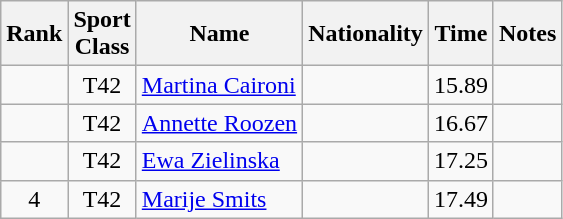<table class="wikitable sortable" style="text-align:center">
<tr>
<th>Rank</th>
<th>Sport<br>Class</th>
<th>Name</th>
<th>Nationality</th>
<th>Time</th>
<th>Notes</th>
</tr>
<tr>
<td></td>
<td>T42</td>
<td align=left><a href='#'>Martina Caironi</a></td>
<td align=left></td>
<td>15.89</td>
<td></td>
</tr>
<tr>
<td></td>
<td>T42</td>
<td align=left><a href='#'>Annette Roozen</a></td>
<td align=left></td>
<td>16.67</td>
<td></td>
</tr>
<tr>
<td></td>
<td>T42</td>
<td align=left><a href='#'>Ewa Zielinska</a></td>
<td align=left></td>
<td>17.25</td>
<td></td>
</tr>
<tr>
<td>4</td>
<td>T42</td>
<td align=left><a href='#'>Marije Smits</a></td>
<td align=left></td>
<td>17.49</td>
<td></td>
</tr>
</table>
